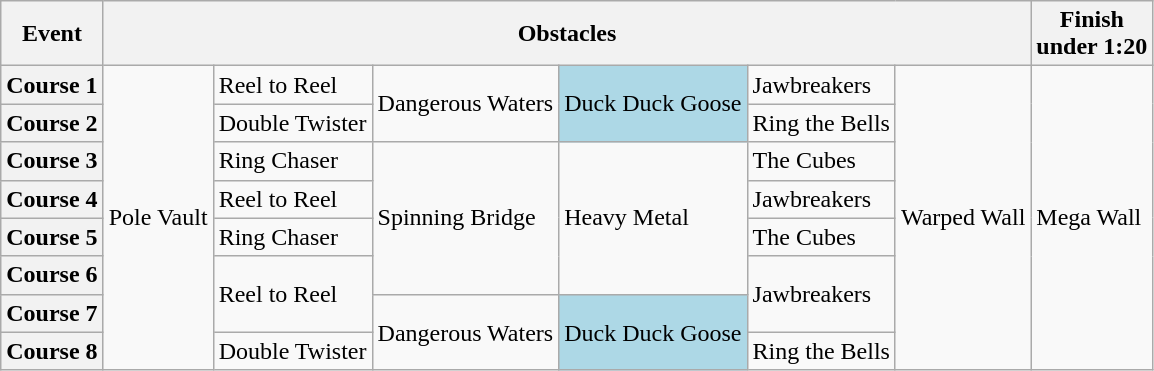<table class="wikitable">
<tr>
<th>Event</th>
<th colspan="6">Obstacles</th>
<th colspan="1">Finish<br> under 1:20</th>
</tr>
<tr>
<th>Course 1</th>
<td rowspan="8">Pole Vault</td>
<td>Reel to Reel</td>
<td rowspan="2">Dangerous Waters</td>
<td rowspan="2" bgcolor="lightblue">Duck Duck Goose</td>
<td>Jawbreakers</td>
<td rowspan="8">Warped Wall</td>
<td rowspan="8">Mega Wall</td>
</tr>
<tr>
<th>Course 2</th>
<td>Double Twister</td>
<td>Ring the Bells</td>
</tr>
<tr>
<th>Course 3</th>
<td>Ring Chaser</td>
<td rowspan="4">Spinning Bridge</td>
<td rowspan="4">Heavy Metal</td>
<td>The Cubes</td>
</tr>
<tr>
<th>Course 4</th>
<td>Reel to Reel</td>
<td>Jawbreakers</td>
</tr>
<tr>
<th>Course 5</th>
<td>Ring Chaser</td>
<td>The Cubes</td>
</tr>
<tr>
<th>Course 6</th>
<td rowspan="2">Reel to Reel</td>
<td rowspan="2">Jawbreakers</td>
</tr>
<tr>
<th>Course 7</th>
<td rowspan="2">Dangerous Waters</td>
<td rowspan="2" bgcolor="lightblue">Duck Duck Goose</td>
</tr>
<tr>
<th>Course 8</th>
<td>Double Twister</td>
<td>Ring the Bells</td>
</tr>
</table>
